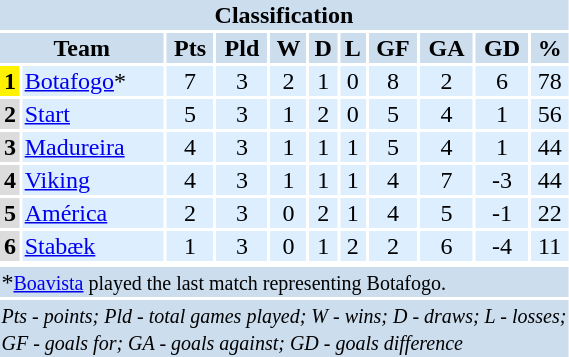<table>
<tr>
<th colspan="11" bgcolor=#CCDDEE>Classification</th>
</tr>
<tr>
<th colspan="2" bgcolor=#CCDDEE>Team</th>
<th bgcolor=#CCDDEE align="center">Pts</th>
<th bgcolor=#CCDDEE align="center">Pld</th>
<th bgcolor=#CCDDEE align="center">W</th>
<th bgcolor=#CCDDEE align="center">D</th>
<th bgcolor=#CCDDEE align="center">L</th>
<th bgcolor=#CCDDEE align="center">GF</th>
<th bgcolor=#CCDDEE align="center">GA</th>
<th bgcolor=#CCDDEE align="center">GD</th>
<th bgcolor=#CCDDEE align="center">%</th>
</tr>
<tr>
<th bgcolor=#fff200 align="center"><span>1</span></th>
<td bgcolor=#DDEEFF><a href='#'>Botafogo</a>*</td>
<td bgcolor=#DDEEFF align="center">7</td>
<td bgcolor=#DDEEFF align="center">3</td>
<td bgcolor=#DDEEFF align="center">2</td>
<td bgcolor=#DDEEFF align="center">1</td>
<td bgcolor=#DDEEFF align="center">0</td>
<td bgcolor=#DDEEFF align="center">8</td>
<td bgcolor=#DDEEFF align="center">2</td>
<td bgcolor=#DDEEFF align="center">6</td>
<td bgcolor=#DDEEFF align="center">78</td>
</tr>
<tr>
<th bgcolor=#DCDCDC align="center"><span>2</span></th>
<td bgcolor=#DDEEFF><a href='#'>Start</a></td>
<td bgcolor=#DDEEFF align="center">5</td>
<td bgcolor=#DDEEFF align="center">3</td>
<td bgcolor=#DDEEFF align="center">1</td>
<td bgcolor=#DDEEFF align="center">2</td>
<td bgcolor=#DDEEFF align="center">0</td>
<td bgcolor=#DDEEFF align="center">5</td>
<td bgcolor=#DDEEFF align="center">4</td>
<td bgcolor=#DDEEFF align="center">1</td>
<td bgcolor=#DDEEFF align="center">56</td>
</tr>
<tr>
<th bgcolor=#DCDCDC align="center"><span>3</span></th>
<td bgcolor=#DDEEFF><a href='#'>Madureira</a></td>
<td bgcolor=#DDEEFF align="center">4</td>
<td bgcolor=#DDEEFF align="center">3</td>
<td bgcolor=#DDEEFF align="center">1</td>
<td bgcolor=#DDEEFF align="center">1</td>
<td bgcolor=#DDEEFF align="center">1</td>
<td bgcolor=#DDEEFF align="center">5</td>
<td bgcolor=#DDEEFF align="center">4</td>
<td bgcolor=#DDEEFF align="center">1</td>
<td bgcolor=#DDEEFF align="center">44</td>
</tr>
<tr>
<th bgcolor=#DCDCDC align="center"><span>4</span></th>
<td bgcolor=#DDEEFF><a href='#'>Viking</a></td>
<td bgcolor=#DDEEFF align="center">4</td>
<td bgcolor=#DDEEFF align="center">3</td>
<td bgcolor=#DDEEFF align="center">1</td>
<td bgcolor=#DDEEFF align="center">1</td>
<td bgcolor=#DDEEFF align="center">1</td>
<td bgcolor=#DDEEFF align="center">4</td>
<td bgcolor=#DDEEFF align="center">7</td>
<td bgcolor=#DDEEFF align="center">-3</td>
<td bgcolor=#DDEEFF align="center">44</td>
</tr>
<tr>
<th bgcolor=#DCDCDC align="center"><span>5</span></th>
<td bgcolor=#DDEEFF><a href='#'>América</a></td>
<td bgcolor=#DDEEFF align="center">2</td>
<td bgcolor=#DDEEFF align="center">3</td>
<td bgcolor=#DDEEFF align="center">0</td>
<td bgcolor=#DDEEFF align="center">2</td>
<td bgcolor=#DDEEFF align="center">1</td>
<td bgcolor=#DDEEFF align="center">4</td>
<td bgcolor=#DDEEFF align="center">5</td>
<td bgcolor=#DDEEFF align="center">-1</td>
<td bgcolor=#DDEEFF align="center">22</td>
</tr>
<tr>
<th bgcolor=#DCDCDC align="center"><span>6</span></th>
<td bgcolor=#DDEEFF><a href='#'>Stabæk</a></td>
<td bgcolor=#DDEEFF align="center">1</td>
<td bgcolor=#DDEEFF align="center">3</td>
<td bgcolor=#DDEEFF align="center">0</td>
<td bgcolor=#DDEEFF align="center">1</td>
<td bgcolor=#DDEEFF align="center">2</td>
<td bgcolor=#DDEEFF align="center">2</td>
<td bgcolor=#DDEEFF align="center">6</td>
<td bgcolor=#DDEEFF align="center">-4</td>
<td bgcolor=#DDEEFF align="center">11</td>
</tr>
<tr>
</tr>
<tr bgcolor=#CCDDEE>
<td colspan="11">*<small><a href='#'>Boavista</a> played the last match representing Botafogo.</small></td>
</tr>
<tr bgcolor=#CCDDEE>
<td colspan="11"><small><em>Pts - points; Pld - total games played; W - wins; D - draws; L - losses;<br> GF - goals for; GA - goals against; GD - goals difference</em></small></td>
</tr>
</table>
